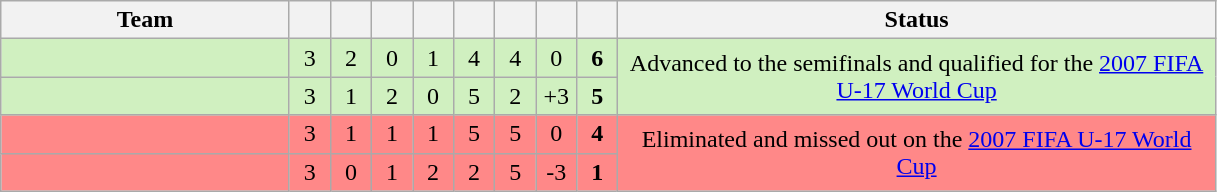<table cellpadding="0" cellspacing="0" width="100%">
<tr>
<td width="60%"><br><table class="wikitable" style="text-align: center;">
<tr>
<th width=185>Team</th>
<th width=20></th>
<th width=20></th>
<th width=20></th>
<th width=20></th>
<th width=20></th>
<th width=20></th>
<th width=20></th>
<th width=20></th>
<th width=391>Status</th>
</tr>
<tr bgcolor="#D0F0C0">
<td align="left"></td>
<td>3</td>
<td>2</td>
<td>0</td>
<td>1</td>
<td>4</td>
<td>4</td>
<td>0</td>
<td><strong>6</strong></td>
<td rowspan=2>Advanced to the semifinals and qualified for the <a href='#'>2007 FIFA U-17 World Cup</a></td>
</tr>
<tr bgcolor="#D0F0C0">
<td align="left"></td>
<td>3</td>
<td>1</td>
<td>2</td>
<td>0</td>
<td>5</td>
<td>2</td>
<td>+3</td>
<td><strong>5</strong></td>
</tr>
<tr bgcolor=#FF8888>
<td align="left"></td>
<td>3</td>
<td>1</td>
<td>1</td>
<td>1</td>
<td>5</td>
<td>5</td>
<td>0</td>
<td><strong>4</strong></td>
<td rowspan=2>Eliminated and missed out on the <a href='#'>2007 FIFA U-17 World Cup</a></td>
</tr>
<tr bgcolor=#FF8888>
<td align="left"></td>
<td>3</td>
<td>0</td>
<td>1</td>
<td>2</td>
<td>2</td>
<td>5</td>
<td>-3</td>
<td><strong>1</strong></td>
</tr>
</table>
</td>
</tr>
<tr>
</tr>
</table>
